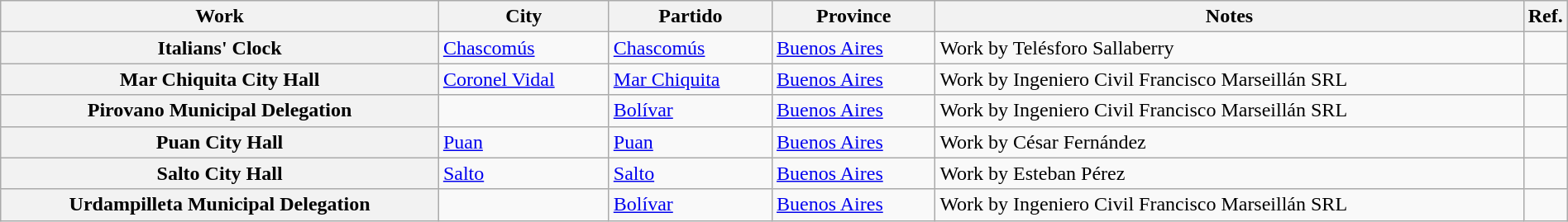<table class="wikitable sortable plainrowheaders" width=100%>
<tr>
<th scope=col>Work</th>
<th scope=col>City</th>
<th scope=col>Partido</th>
<th scope=col>Province</th>
<th scope=col class="unsortable">Notes</th>
<th scope=col width=1% class="unsortable">Ref.</th>
</tr>
<tr>
<th scope=row>Italians' Clock</th>
<td><a href='#'>Chascomús</a></td>
<td><a href='#'>Chascomús</a></td>
<td><a href='#'>Buenos Aires</a></td>
<td>Work by Telésforo Sallaberry</td>
<td></td>
</tr>
<tr>
<th scope=row>Mar Chiquita City Hall</th>
<td><a href='#'>Coronel Vidal</a></td>
<td><a href='#'>Mar Chiquita</a></td>
<td><a href='#'>Buenos Aires</a></td>
<td>Work by Ingeniero Civil Francisco Marseillán SRL</td>
<td></td>
</tr>
<tr>
<th scope=row>Pirovano Municipal Delegation</th>
<td></td>
<td><a href='#'>Bolívar</a></td>
<td><a href='#'>Buenos Aires</a></td>
<td>Work by Ingeniero Civil Francisco Marseillán SRL</td>
<td></td>
</tr>
<tr>
<th scope=row>Puan City Hall</th>
<td><a href='#'>Puan</a></td>
<td><a href='#'>Puan</a></td>
<td><a href='#'>Buenos Aires</a></td>
<td>Work by César Fernández</td>
<td></td>
</tr>
<tr>
<th scope=row>Salto City Hall</th>
<td><a href='#'>Salto</a></td>
<td><a href='#'>Salto</a></td>
<td><a href='#'>Buenos Aires</a></td>
<td>Work by Esteban Pérez</td>
<td></td>
</tr>
<tr>
<th scope=row>Urdampilleta Municipal Delegation</th>
<td></td>
<td><a href='#'>Bolívar</a></td>
<td><a href='#'>Buenos Aires</a></td>
<td>Work by Ingeniero Civil Francisco Marseillán SRL</td>
<td></td>
</tr>
</table>
